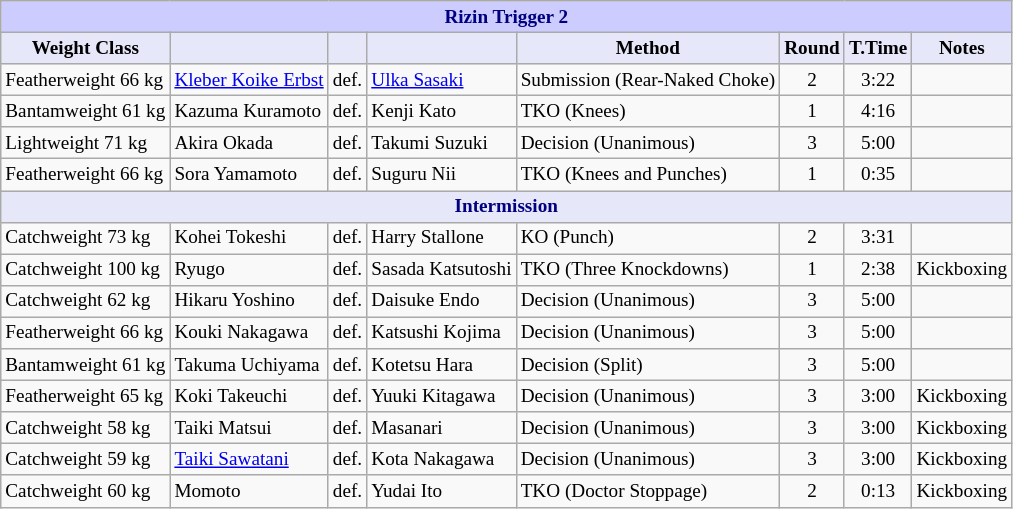<table class="wikitable" style="font-size: 80%;">
<tr>
<th colspan="8" style="background-color: #ccf; color: #000080; text-align: center;"><strong>Rizin Trigger 2</strong></th>
</tr>
<tr>
<th colspan="1" style="background-color: #E6E8FA; color: #000000; text-align: center;">Weight Class</th>
<th colspan="1" style="background-color: #E6E8FA; color: #000000; text-align: center;"></th>
<th colspan="1" style="background-color: #E6E8FA; color: #000000; text-align: center;"></th>
<th colspan="1" style="background-color: #E6E8FA; color: #000000; text-align: center;"></th>
<th colspan="1" style="background-color: #E6E8FA; color: #000000; text-align: center;">Method</th>
<th colspan="1" style="background-color: #E6E8FA; color: #000000; text-align: center;">Round</th>
<th colspan="1" style="background-color: #E6E8FA; color: #000000; text-align: center;">T.Time</th>
<th colspan="1" style="background-color: #E6E8FA; color: #000000; text-align: center;">Notes</th>
</tr>
<tr>
<td>Featherweight 66 kg</td>
<td> <a href='#'>Kleber Koike Erbst</a></td>
<td align=center>def.</td>
<td> <a href='#'>Ulka Sasaki</a></td>
<td>Submission (Rear-Naked Choke)</td>
<td align=center>2</td>
<td align=center>3:22</td>
<td></td>
</tr>
<tr>
<td>Bantamweight 61 kg</td>
<td> Kazuma Kuramoto</td>
<td align=center>def.</td>
<td> Kenji Kato</td>
<td>TKO (Knees)</td>
<td align=center>1</td>
<td align=center>4:16</td>
<td></td>
</tr>
<tr>
<td>Lightweight 71 kg</td>
<td> Akira Okada</td>
<td align=center>def.</td>
<td> Takumi Suzuki</td>
<td>Decision (Unanimous)</td>
<td align=center>3</td>
<td align=center>5:00</td>
<td></td>
</tr>
<tr>
<td>Featherweight 66 kg</td>
<td> Sora Yamamoto</td>
<td align=center>def.</td>
<td> Suguru Nii</td>
<td>TKO (Knees and Punches)</td>
<td align=center>1</td>
<td align=center>0:35</td>
<td></td>
</tr>
<tr>
<th colspan="8" style="background-color: #E6E8FA; color: #000080; text-align: center;"><strong>Intermission</strong></th>
</tr>
<tr>
<td>Catchweight 73 kg</td>
<td> Kohei Tokeshi</td>
<td align=center>def.</td>
<td> Harry Stallone</td>
<td>KO (Punch)</td>
<td align=center>2</td>
<td align=center>3:31</td>
<td></td>
</tr>
<tr>
<td>Catchweight 100 kg</td>
<td> Ryugo</td>
<td align=center>def.</td>
<td> Sasada Katsutoshi</td>
<td>TKO (Three Knockdowns)</td>
<td align=center>1</td>
<td align=center>2:38</td>
<td>Kickboxing</td>
</tr>
<tr>
<td>Catchweight 62 kg</td>
<td> Hikaru Yoshino</td>
<td align=center>def.</td>
<td> Daisuke Endo</td>
<td>Decision (Unanimous)</td>
<td align=center>3</td>
<td align=center>5:00</td>
<td></td>
</tr>
<tr>
<td>Featherweight 66 kg</td>
<td> Kouki Nakagawa</td>
<td align=center>def.</td>
<td> Katsushi Kojima</td>
<td>Decision (Unanimous)</td>
<td align=center>3</td>
<td align=center>5:00</td>
<td></td>
</tr>
<tr>
<td>Bantamweight 61 kg</td>
<td> Takuma Uchiyama</td>
<td align=center>def.</td>
<td> Kotetsu Hara</td>
<td>Decision (Split)</td>
<td align=center>3</td>
<td align=center>5:00</td>
<td></td>
</tr>
<tr>
<td>Featherweight 65 kg</td>
<td> Koki Takeuchi</td>
<td align=center>def.</td>
<td> Yuuki Kitagawa</td>
<td>Decision (Unanimous)</td>
<td align=center>3</td>
<td align=center>3:00</td>
<td>Kickboxing</td>
</tr>
<tr>
<td>Catchweight 58 kg</td>
<td> Taiki Matsui</td>
<td align=center>def.</td>
<td> Masanari</td>
<td>Decision (Unanimous)</td>
<td align=center>3</td>
<td align=center>3:00</td>
<td>Kickboxing</td>
</tr>
<tr>
<td>Catchweight 59 kg</td>
<td> <a href='#'>Taiki Sawatani</a></td>
<td align=center>def.</td>
<td> Kota Nakagawa</td>
<td>Decision (Unanimous)</td>
<td align=center>3</td>
<td align=center>3:00</td>
<td>Kickboxing</td>
</tr>
<tr>
<td>Catchweight 60 kg</td>
<td> Momoto</td>
<td align=center>def.</td>
<td> Yudai Ito</td>
<td>TKO (Doctor Stoppage)</td>
<td align=center>2</td>
<td align=center>0:13</td>
<td>Kickboxing</td>
</tr>
</table>
